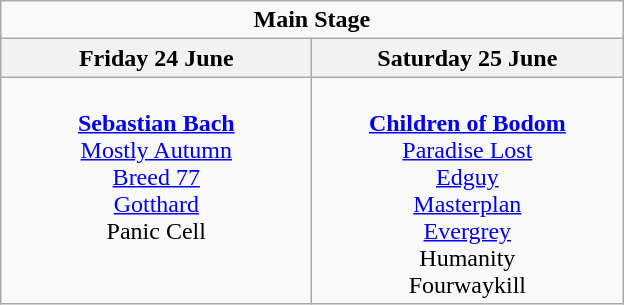<table class="wikitable">
<tr>
<td colspan="2" align="center"><strong>Main Stage</strong></td>
</tr>
<tr>
<th>Friday 24 June</th>
<th>Saturday 25 June</th>
</tr>
<tr>
<td valign="top" align="center" width=200><br><strong><a href='#'>Sebastian Bach</a></strong><br>
<a href='#'>Mostly Autumn</a><br>
<a href='#'>Breed 77</a><br>
<a href='#'>Gotthard</a><br>
Panic Cell<br></td>
<td valign="top" align="center" width=200><br><strong><a href='#'>Children of Bodom</a></strong><br>
<a href='#'>Paradise Lost</a><br>
<a href='#'>Edguy</a><br>
<a href='#'>Masterplan</a><br>
<a href='#'>Evergrey</a><br>
Humanity<br>
Fourwaykill<br></td>
</tr>
</table>
